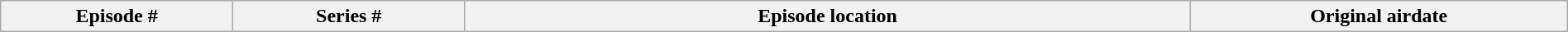<table class="wikitable plainrowheaders" style="width:100%; margin:auto;">
<tr>
<th width="8%">Episode #</th>
<th width="8%">Series #</th>
<th width="25%">Episode location</th>
<th width="13%">Original airdate<br>


</th>
</tr>
</table>
